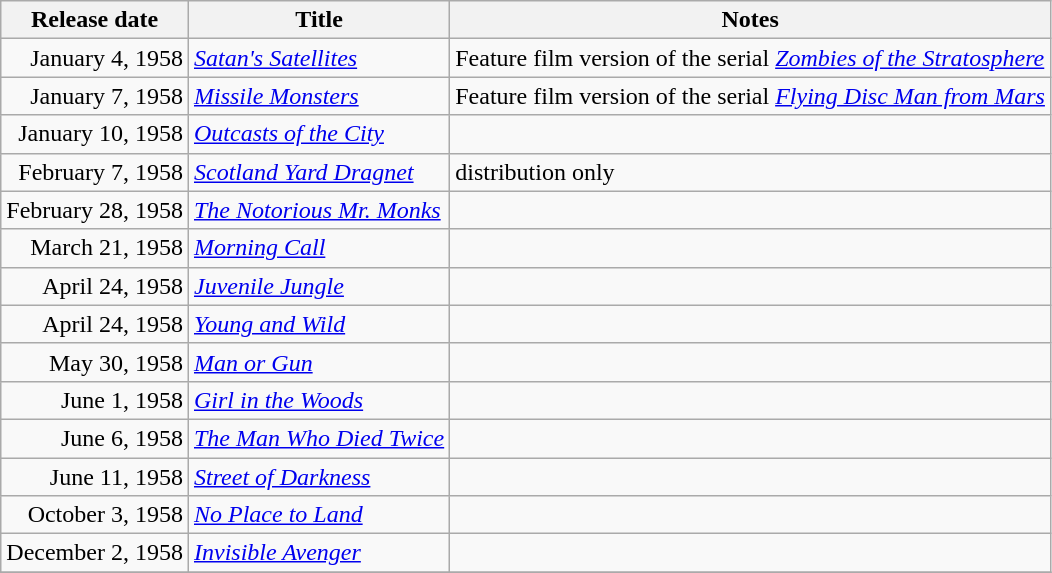<table class="wikitable sortable">
<tr>
<th>Release date</th>
<th>Title</th>
<th>Notes</th>
</tr>
<tr>
<td align="right">January 4, 1958</td>
<td><em><a href='#'>Satan's Satellites</a></em></td>
<td>Feature film version of the serial <em><a href='#'>Zombies of the Stratosphere</a></em></td>
</tr>
<tr>
<td align="right">January 7, 1958</td>
<td><em><a href='#'>Missile Monsters</a></em></td>
<td>Feature film version of the serial <em><a href='#'>Flying Disc Man from Mars</a></em></td>
</tr>
<tr>
<td align="right">January 10, 1958</td>
<td><em><a href='#'>Outcasts of the City</a></em></td>
<td></td>
</tr>
<tr>
<td align="right">February 7, 1958</td>
<td><em><a href='#'>Scotland Yard Dragnet</a></em></td>
<td>distribution only</td>
</tr>
<tr>
<td align="right">February 28, 1958</td>
<td><em><a href='#'>The Notorious Mr. Monks</a></em></td>
<td></td>
</tr>
<tr>
<td align="right">March 21, 1958</td>
<td><em><a href='#'>Morning Call</a></em></td>
<td></td>
</tr>
<tr>
<td align="right">April 24, 1958</td>
<td><em><a href='#'>Juvenile Jungle</a></em></td>
<td></td>
</tr>
<tr>
<td align="right">April 24, 1958</td>
<td><em><a href='#'>Young and Wild</a></em></td>
<td></td>
</tr>
<tr>
<td align="right">May 30, 1958</td>
<td><em><a href='#'>Man or Gun</a></em></td>
<td></td>
</tr>
<tr>
<td align="right">June 1, 1958</td>
<td><em><a href='#'>Girl in the Woods</a></em></td>
<td></td>
</tr>
<tr>
<td align="right">June 6, 1958</td>
<td><em><a href='#'>The Man Who Died Twice</a></em></td>
<td></td>
</tr>
<tr>
<td align="right">June 11, 1958</td>
<td><em><a href='#'>Street of Darkness</a></em></td>
<td></td>
</tr>
<tr>
<td align="right">October 3, 1958</td>
<td><em><a href='#'>No Place to Land</a></em></td>
<td></td>
</tr>
<tr>
<td align="right">December 2, 1958</td>
<td><em><a href='#'>Invisible Avenger</a></em></td>
<td></td>
</tr>
<tr>
</tr>
</table>
